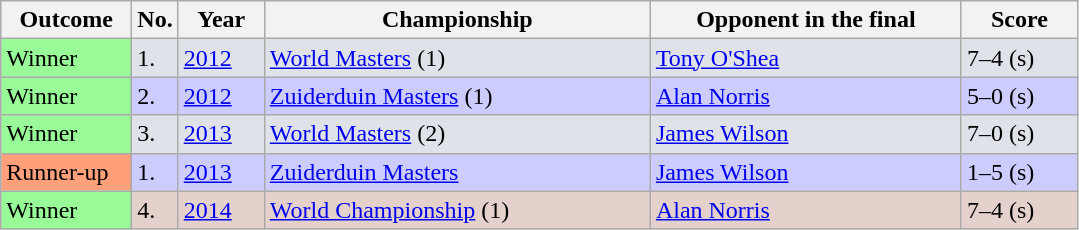<table class="sortable wikitable">
<tr>
<th width="80">Outcome</th>
<th width="20">No.</th>
<th width="50">Year</th>
<th style="width:250px;">Championship</th>
<th style="width:200px;">Opponent in the final</th>
<th width="70">Score</th>
</tr>
<tr style="background:#dfe2e9;">
<td style="background:#98FB98">Winner</td>
<td>1.</td>
<td><a href='#'>2012</a></td>
<td><a href='#'>World Masters</a> (1)</td>
<td> <a href='#'>Tony O'Shea</a></td>
<td>7–4 (s)</td>
</tr>
<tr style="background:#ccf;">
<td style="background:#98FB98">Winner</td>
<td>2.</td>
<td><a href='#'>2012</a></td>
<td><a href='#'>Zuiderduin Masters</a> (1)</td>
<td> <a href='#'>Alan Norris</a></td>
<td>5–0 (s)</td>
</tr>
<tr style="background:#dfe2e9;">
<td style="background:#98FB98">Winner</td>
<td>3.</td>
<td><a href='#'>2013</a></td>
<td><a href='#'>World Masters</a> (2)</td>
<td> <a href='#'>James Wilson</a></td>
<td>7–0 (s)</td>
</tr>
<tr style="background:#ccf;">
<td style="background:#ffa07a;">Runner-up</td>
<td>1.</td>
<td><a href='#'>2013</a></td>
<td><a href='#'>Zuiderduin Masters</a></td>
<td> <a href='#'>James Wilson</a></td>
<td>1–5 (s)</td>
</tr>
<tr style="background:#e5d1cb;">
<td style="background:#98FB98">Winner</td>
<td>4.</td>
<td><a href='#'>2014</a></td>
<td><a href='#'>World Championship</a> (1)</td>
<td> <a href='#'>Alan Norris</a></td>
<td>7–4 (s)</td>
</tr>
</table>
